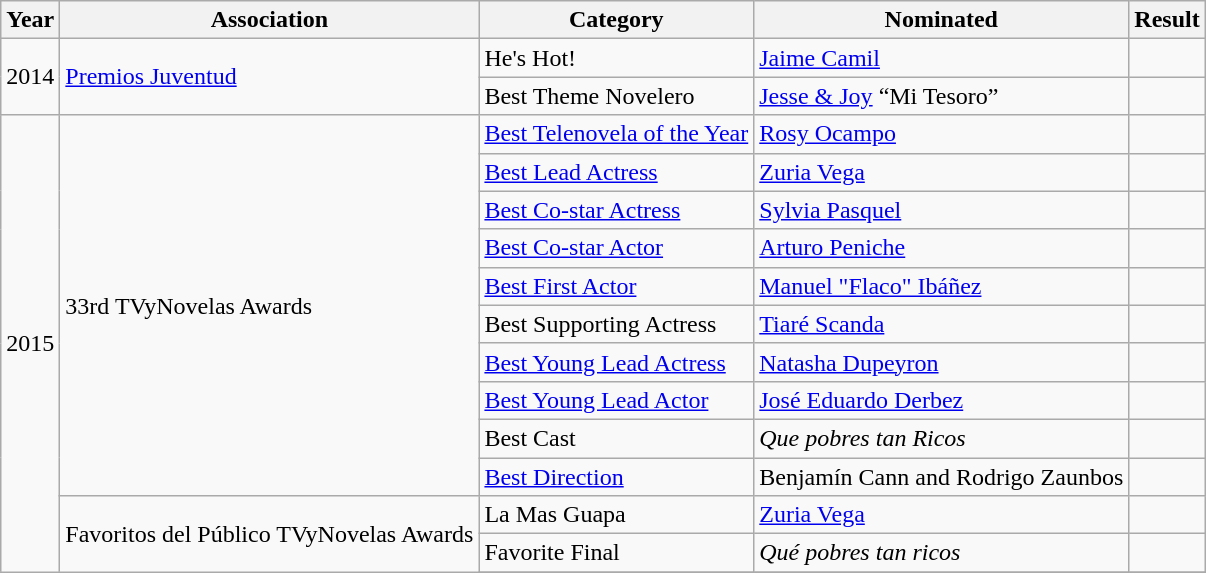<table class="wikitable sortable">
<tr>
<th>Year</th>
<th>Association</th>
<th>Category</th>
<th>Nominated</th>
<th>Result</th>
</tr>
<tr>
<td rowspan=2>2014</td>
<td rowspan=2><a href='#'>Premios Juventud</a></td>
<td>He's Hot!</td>
<td><a href='#'>Jaime Camil</a></td>
<td></td>
</tr>
<tr>
<td>Best Theme Novelero</td>
<td><a href='#'>Jesse & Joy</a> “Mi Tesoro”</td>
<td></td>
</tr>
<tr>
<td rowspan=26>2015</td>
<td rowspan=10>33rd TVyNovelas Awards</td>
<td><a href='#'>Best Telenovela of the Year</a></td>
<td><a href='#'>Rosy Ocampo</a></td>
<td></td>
</tr>
<tr>
<td><a href='#'>Best Lead Actress</a></td>
<td><a href='#'>Zuria Vega</a></td>
<td></td>
</tr>
<tr>
<td><a href='#'>Best Co-star Actress</a></td>
<td><a href='#'>Sylvia Pasquel</a></td>
<td></td>
</tr>
<tr>
<td><a href='#'>Best Co-star Actor</a></td>
<td><a href='#'>Arturo Peniche</a></td>
<td></td>
</tr>
<tr>
<td rowspan=1><a href='#'>Best First Actor</a></td>
<td><a href='#'>Manuel "Flaco" Ibáñez</a></td>
<td></td>
</tr>
<tr>
<td>Best Supporting Actress</td>
<td><a href='#'>Tiaré Scanda</a></td>
<td></td>
</tr>
<tr>
<td><a href='#'>Best Young Lead Actress</a></td>
<td><a href='#'>Natasha Dupeyron</a></td>
<td></td>
</tr>
<tr>
<td><a href='#'>Best Young Lead Actor</a></td>
<td><a href='#'>José Eduardo Derbez</a></td>
<td></td>
</tr>
<tr>
<td>Best Cast</td>
<td><em>Que pobres tan Ricos</em></td>
<td></td>
</tr>
<tr>
<td><a href='#'>Best Direction</a></td>
<td>Benjamín Cann and Rodrigo Zaunbos</td>
<td></td>
</tr>
<tr>
<td rowspan=9>Favoritos del Público TVyNovelas Awards</td>
<td>La Mas Guapa</td>
<td><a href='#'>Zuria Vega</a></td>
<td></td>
</tr>
<tr>
<td>Favorite Final</td>
<td><em>Qué pobres tan ricos</em></td>
<td></td>
</tr>
<tr>
</tr>
</table>
